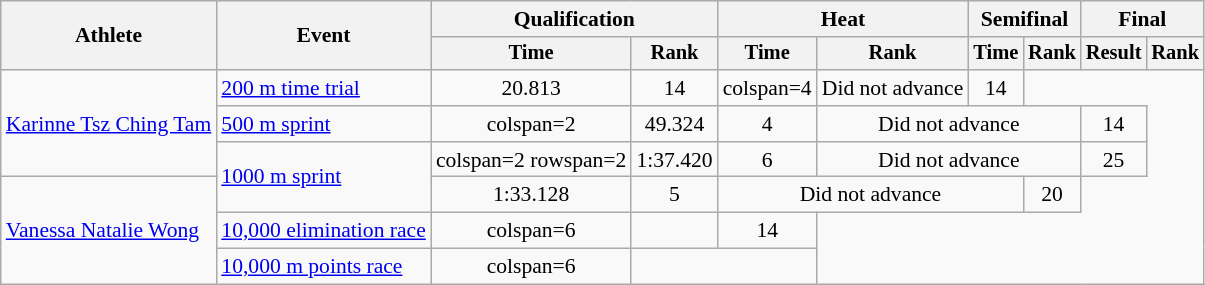<table class=wikitable style=font-size:90%;text-align:center>
<tr>
<th rowspan=2>Athlete</th>
<th rowspan=2>Event</th>
<th colspan=2>Qualification</th>
<th colspan=2>Heat</th>
<th colspan=2>Semifinal</th>
<th colspan=2>Final</th>
</tr>
<tr style=font-size:95%>
<th>Time</th>
<th>Rank</th>
<th>Time</th>
<th>Rank</th>
<th>Time</th>
<th>Rank</th>
<th>Result</th>
<th>Rank</th>
</tr>
<tr>
<td align=left rowspan=3><a href='#'>Karinne Tsz Ching Tam</a></td>
<td align=left><a href='#'>200 m time trial</a></td>
<td>20.813</td>
<td>14</td>
<td>colspan=4 </td>
<td>Did not advance</td>
<td>14</td>
</tr>
<tr>
<td align=left><a href='#'>500 m sprint</a></td>
<td>colspan=2 </td>
<td>49.324</td>
<td>4</td>
<td colspan=3>Did not advance</td>
<td>14</td>
</tr>
<tr>
<td align=left rowspan=2><a href='#'>1000 m sprint</a></td>
<td>colspan=2 rowspan=2 </td>
<td>1:37.420</td>
<td>6</td>
<td colspan=3>Did not advance</td>
<td>25</td>
</tr>
<tr>
<td align=left rowspan=3><a href='#'>Vanessa Natalie Wong</a></td>
<td>1:33.128</td>
<td>5</td>
<td colspan=3>Did not advance</td>
<td>20</td>
</tr>
<tr>
<td align=left><a href='#'>10,000 elimination race</a></td>
<td>colspan=6 </td>
<td></td>
<td>14</td>
</tr>
<tr>
<td align=left><a href='#'>10,000 m points race</a></td>
<td>colspan=6 </td>
<td colspan=2></td>
</tr>
</table>
